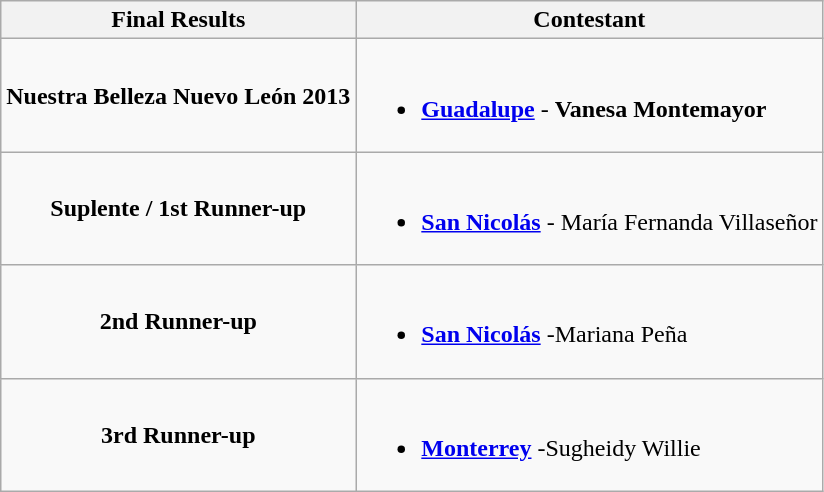<table class="wikitable">
<tr>
<th>Final Results</th>
<th>Contestant</th>
</tr>
<tr>
<td align="center"><strong>Nuestra Belleza Nuevo León 2013</strong></td>
<td><br><ul><li><strong><a href='#'>Guadalupe</a></strong> - <strong>Vanesa Montemayor</strong></li></ul></td>
</tr>
<tr>
<td align="center"><strong>Suplente / 1st Runner-up</strong></td>
<td><br><ul><li><strong><a href='#'>San Nicolás</a></strong> - María Fernanda Villaseñor</li></ul></td>
</tr>
<tr>
<td align="center"><strong>2nd Runner-up</strong></td>
<td><br><ul><li><strong><a href='#'>San Nicolás</a></strong> -Mariana Peña</li></ul></td>
</tr>
<tr>
<td align="center"><strong>3rd Runner-up</strong></td>
<td><br><ul><li><strong><a href='#'>Monterrey</a></strong> -Sugheidy Willie</li></ul></td>
</tr>
</table>
